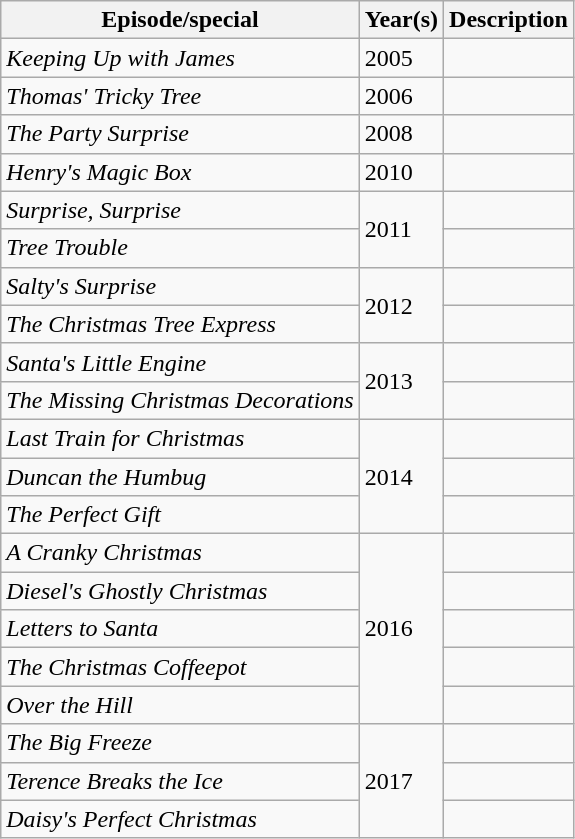<table class="wikitable sortable">
<tr>
<th>Episode/special</th>
<th>Year(s)</th>
<th>Description</th>
</tr>
<tr>
<td><em>Keeping Up with James</em></td>
<td>2005</td>
<td></td>
</tr>
<tr>
<td><em>Thomas' Tricky Tree</em></td>
<td>2006</td>
<td></td>
</tr>
<tr>
<td><em>The Party Surprise</em></td>
<td>2008</td>
<td></td>
</tr>
<tr>
<td><em>Henry's Magic Box</em></td>
<td>2010</td>
<td></td>
</tr>
<tr>
<td><em>Surprise, Surprise</em></td>
<td rowspan="2">2011</td>
<td></td>
</tr>
<tr>
<td><em>Tree Trouble</em></td>
<td></td>
</tr>
<tr>
<td><em>Salty's Surprise</em></td>
<td rowspan="2">2012</td>
<td></td>
</tr>
<tr>
<td><em>The Christmas Tree Express</em></td>
<td></td>
</tr>
<tr>
<td><em>Santa's Little Engine</em></td>
<td rowspan="2">2013</td>
<td></td>
</tr>
<tr>
<td><em>The Missing Christmas Decorations</em></td>
<td></td>
</tr>
<tr>
<td><em>Last Train for Christmas</em></td>
<td rowspan="3">2014</td>
<td></td>
</tr>
<tr>
<td><em>Duncan the Humbug</em></td>
<td></td>
</tr>
<tr>
<td><em>The Perfect Gift</em></td>
<td></td>
</tr>
<tr>
<td><em>A Cranky Christmas</em></td>
<td rowspan="5">2016</td>
<td></td>
</tr>
<tr>
<td><em>Diesel's Ghostly Christmas</em></td>
<td></td>
</tr>
<tr>
<td><em>Letters to Santa</em></td>
<td></td>
</tr>
<tr>
<td><em>The Christmas Coffeepot</em></td>
<td></td>
</tr>
<tr>
<td><em>Over the Hill</em></td>
<td></td>
</tr>
<tr>
<td><em>The Big Freeze</em></td>
<td rowspan="3">2017</td>
<td></td>
</tr>
<tr>
<td><em>Terence Breaks the Ice</em></td>
<td></td>
</tr>
<tr>
<td><em>Daisy's Perfect Christmas</em></td>
<td></td>
</tr>
</table>
